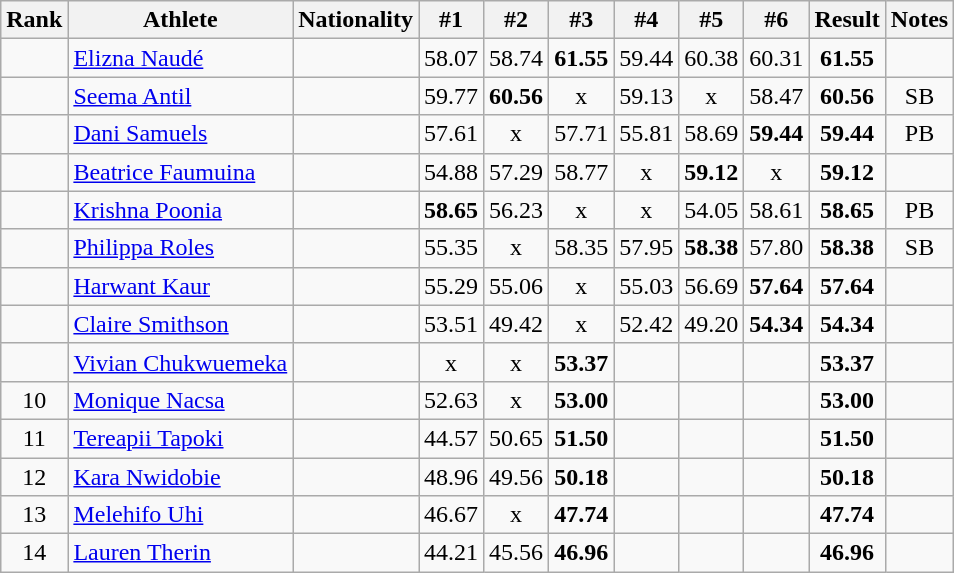<table class="wikitable sortable" style="text-align:center">
<tr>
<th>Rank</th>
<th>Athlete</th>
<th>Nationality</th>
<th>#1</th>
<th>#2</th>
<th>#3</th>
<th>#4</th>
<th>#5</th>
<th>#6</th>
<th>Result</th>
<th>Notes</th>
</tr>
<tr>
<td></td>
<td align="left"><a href='#'>Elizna Naudé</a></td>
<td align=left></td>
<td>58.07</td>
<td>58.74</td>
<td><strong>61.55</strong></td>
<td>59.44</td>
<td>60.38</td>
<td>60.31</td>
<td><strong>61.55</strong></td>
<td></td>
</tr>
<tr>
<td></td>
<td align="left"><a href='#'>Seema Antil</a></td>
<td align=left></td>
<td>59.77</td>
<td><strong>60.56</strong></td>
<td>x</td>
<td>59.13</td>
<td>x</td>
<td>58.47</td>
<td><strong>60.56</strong></td>
<td>SB</td>
</tr>
<tr>
<td></td>
<td align="left"><a href='#'>Dani Samuels</a></td>
<td align=left></td>
<td>57.61</td>
<td>x</td>
<td>57.71</td>
<td>55.81</td>
<td>58.69</td>
<td><strong>59.44</strong></td>
<td><strong>59.44</strong></td>
<td>PB</td>
</tr>
<tr>
<td></td>
<td align="left"><a href='#'>Beatrice Faumuina</a></td>
<td align=left></td>
<td>54.88</td>
<td>57.29</td>
<td>58.77</td>
<td>x</td>
<td><strong>59.12</strong></td>
<td>x</td>
<td><strong>59.12</strong></td>
<td></td>
</tr>
<tr>
<td></td>
<td align="left"><a href='#'>Krishna Poonia</a></td>
<td align=left></td>
<td><strong>58.65</strong></td>
<td>56.23</td>
<td>x</td>
<td>x</td>
<td>54.05</td>
<td>58.61</td>
<td><strong>58.65</strong></td>
<td>PB</td>
</tr>
<tr>
<td></td>
<td align="left"><a href='#'>Philippa Roles</a></td>
<td align=left></td>
<td>55.35</td>
<td>x</td>
<td>58.35</td>
<td>57.95</td>
<td><strong>58.38</strong></td>
<td>57.80</td>
<td><strong>58.38</strong></td>
<td>SB</td>
</tr>
<tr>
<td></td>
<td align="left"><a href='#'>Harwant Kaur</a></td>
<td align=left></td>
<td>55.29</td>
<td>55.06</td>
<td>x</td>
<td>55.03</td>
<td>56.69</td>
<td><strong>57.64</strong></td>
<td><strong>57.64</strong></td>
<td></td>
</tr>
<tr>
<td></td>
<td align="left"><a href='#'>Claire Smithson</a></td>
<td align=left></td>
<td>53.51</td>
<td>49.42</td>
<td>x</td>
<td>52.42</td>
<td>49.20</td>
<td><strong>54.34</strong></td>
<td><strong>54.34</strong></td>
<td></td>
</tr>
<tr>
<td></td>
<td align="left"><a href='#'>Vivian Chukwuemeka</a></td>
<td align=left></td>
<td>x</td>
<td>x</td>
<td><strong>53.37</strong></td>
<td></td>
<td></td>
<td></td>
<td><strong>53.37</strong></td>
<td></td>
</tr>
<tr>
<td>10</td>
<td align="left"><a href='#'>Monique Nacsa</a></td>
<td align=left></td>
<td>52.63</td>
<td>x</td>
<td><strong>53.00</strong></td>
<td></td>
<td></td>
<td></td>
<td><strong>53.00</strong></td>
<td></td>
</tr>
<tr>
<td>11</td>
<td align="left"><a href='#'>Tereapii Tapoki</a></td>
<td align=left></td>
<td>44.57</td>
<td>50.65</td>
<td><strong>51.50</strong></td>
<td></td>
<td></td>
<td></td>
<td><strong>51.50</strong></td>
<td></td>
</tr>
<tr>
<td>12</td>
<td align="left"><a href='#'>Kara Nwidobie</a></td>
<td align=left></td>
<td>48.96</td>
<td>49.56</td>
<td><strong>50.18</strong></td>
<td></td>
<td></td>
<td></td>
<td><strong>50.18</strong></td>
<td></td>
</tr>
<tr>
<td>13</td>
<td align="left"><a href='#'>Melehifo Uhi</a></td>
<td align=left></td>
<td>46.67</td>
<td>x</td>
<td><strong>47.74</strong></td>
<td></td>
<td></td>
<td></td>
<td><strong>47.74</strong></td>
<td></td>
</tr>
<tr>
<td>14</td>
<td align="left"><a href='#'>Lauren Therin</a></td>
<td align=left></td>
<td>44.21</td>
<td>45.56</td>
<td><strong>46.96</strong></td>
<td></td>
<td></td>
<td></td>
<td><strong>46.96</strong></td>
<td></td>
</tr>
</table>
